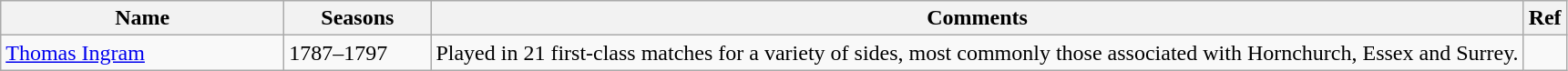<table class="wikitable">
<tr>
<th style="width:200px">Name</th>
<th style="width: 100px">Seasons</th>
<th>Comments</th>
<th>Ref</th>
</tr>
<tr>
<td><a href='#'>Thomas Ingram</a></td>
<td>1787–1797</td>
<td>Played in 21 first-class matches for a variety of sides, most commonly those associated with Hornchurch, Essex and Surrey.</td>
<td></td>
</tr>
</table>
